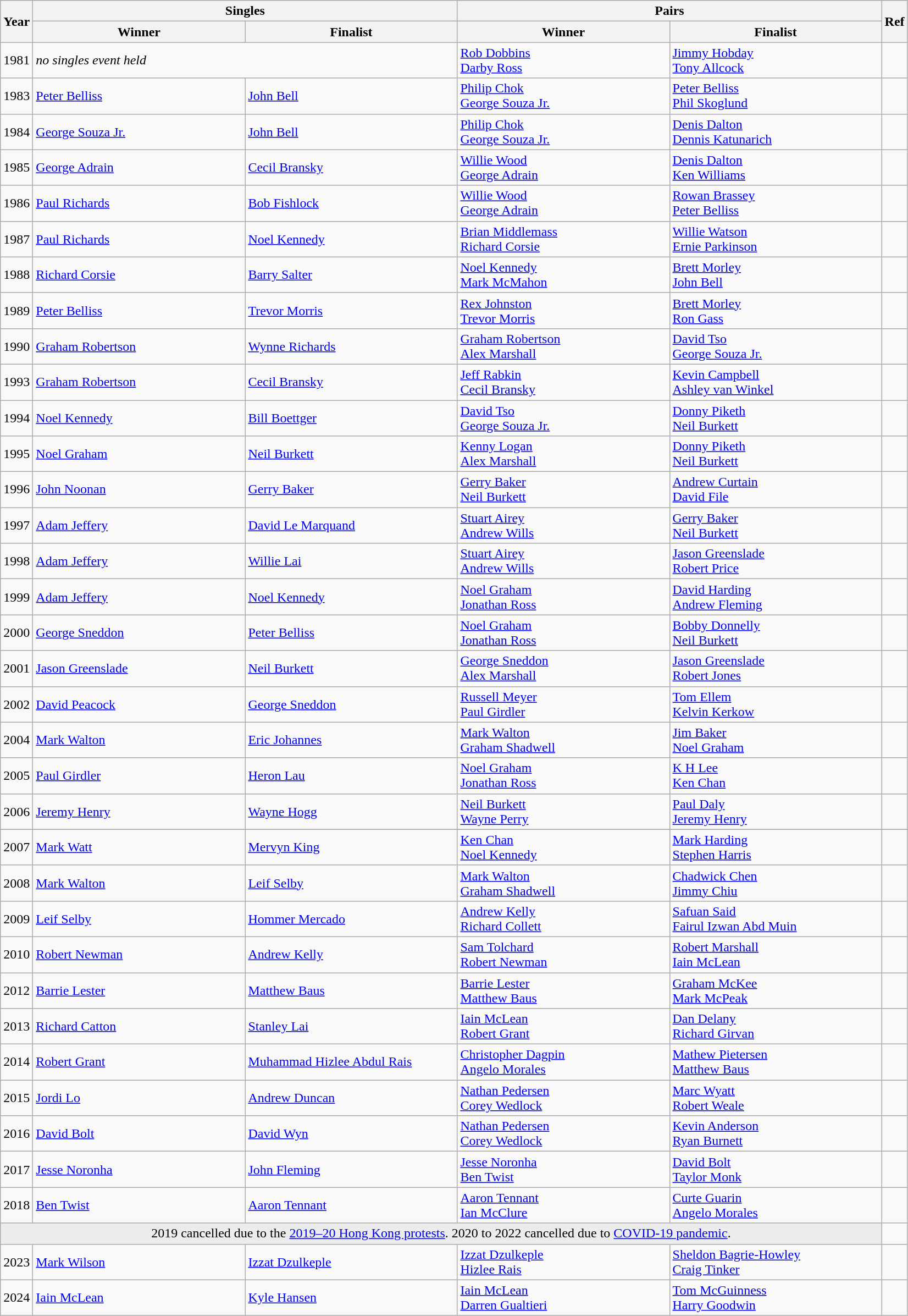<table class="wikitable">
<tr>
<th rowspan="2">Year</th>
<th colspan="2">Singles</th>
<th colspan="2">Pairs</th>
<th rowspan="2">Ref</th>
</tr>
<tr>
<th width=250>Winner</th>
<th width=250>Finalist</th>
<th width=250>Winner</th>
<th width=250>Finalist</th>
</tr>
<tr>
<td>1981</td>
<td colspan="2"><em>no singles event held</em></td>
<td> <a href='#'>Rob Dobbins</a><br> <a href='#'>Darby Ross</a></td>
<td> <a href='#'>Jimmy Hobday</a><br> <a href='#'>Tony Allcock</a></td>
<td></td>
</tr>
<tr>
<td>1983</td>
<td> <a href='#'>Peter Belliss</a></td>
<td> <a href='#'>John Bell</a></td>
<td> <a href='#'>Philip Chok</a><br> <a href='#'>George Souza Jr.</a></td>
<td> <a href='#'>Peter Belliss</a><br> <a href='#'>Phil Skoglund</a></td>
<td></td>
</tr>
<tr>
<td>1984</td>
<td> <a href='#'>George Souza Jr.</a></td>
<td> <a href='#'>John Bell</a></td>
<td> <a href='#'>Philip Chok</a><br> <a href='#'>George Souza Jr.</a></td>
<td> <a href='#'>Denis Dalton</a><br> <a href='#'>Dennis Katunarich</a></td>
<td></td>
</tr>
<tr>
<td>1985</td>
<td> <a href='#'>George Adrain</a></td>
<td> <a href='#'>Cecil Bransky</a></td>
<td> <a href='#'>Willie Wood</a><br> <a href='#'>George Adrain</a></td>
<td> <a href='#'>Denis Dalton</a><br> <a href='#'>Ken Williams</a></td>
<td></td>
</tr>
<tr>
<td>1986</td>
<td> <a href='#'>Paul Richards</a></td>
<td> <a href='#'>Bob Fishlock</a></td>
<td> <a href='#'>Willie Wood</a><br> <a href='#'>George Adrain</a></td>
<td> <a href='#'>Rowan Brassey</a><br> <a href='#'>Peter Belliss</a></td>
<td></td>
</tr>
<tr>
<td>1987</td>
<td> <a href='#'>Paul Richards</a></td>
<td> <a href='#'>Noel Kennedy</a></td>
<td> <a href='#'>Brian Middlemass</a><br> <a href='#'>Richard Corsie</a></td>
<td> <a href='#'>Willie Watson</a> <br> <a href='#'>Ernie Parkinson</a></td>
<td></td>
</tr>
<tr>
<td>1988</td>
<td> <a href='#'>Richard Corsie</a></td>
<td> <a href='#'>Barry Salter</a></td>
<td> <a href='#'>Noel Kennedy</a><br> <a href='#'>Mark McMahon</a></td>
<td> <a href='#'>Brett Morley</a><br> <a href='#'>John Bell</a></td>
<td></td>
</tr>
<tr>
<td>1989</td>
<td> <a href='#'>Peter Belliss</a></td>
<td> <a href='#'>Trevor Morris</a></td>
<td> <a href='#'>Rex Johnston</a><br> <a href='#'>Trevor Morris</a></td>
<td> <a href='#'>Brett Morley</a><br> <a href='#'>Ron Gass</a></td>
<td></td>
</tr>
<tr>
<td>1990</td>
<td> <a href='#'>Graham Robertson</a></td>
<td> <a href='#'>Wynne Richards</a></td>
<td> <a href='#'>Graham Robertson</a><br> <a href='#'>Alex Marshall</a></td>
<td> <a href='#'>David Tso</a><br> <a href='#'>George Souza Jr.</a></td>
<td></td>
</tr>
<tr>
<td>1993</td>
<td> <a href='#'>Graham Robertson</a></td>
<td> <a href='#'>Cecil Bransky</a></td>
<td> <a href='#'>Jeff Rabkin</a><br> <a href='#'>Cecil Bransky</a></td>
<td> <a href='#'>Kevin Campbell</a><br> <a href='#'>Ashley van Winkel</a></td>
<td></td>
</tr>
<tr>
<td>1994</td>
<td> <a href='#'>Noel Kennedy</a></td>
<td> <a href='#'>Bill Boettger</a></td>
<td> <a href='#'>David Tso</a> <br> <a href='#'>George Souza Jr.</a></td>
<td> <a href='#'>Donny Piketh</a><br> <a href='#'>Neil Burkett</a></td>
<td></td>
</tr>
<tr>
<td>1995</td>
<td> <a href='#'>Noel Graham</a></td>
<td> <a href='#'>Neil Burkett</a></td>
<td> <a href='#'>Kenny Logan</a><br> <a href='#'>Alex Marshall</a></td>
<td> <a href='#'>Donny Piketh</a><br> <a href='#'>Neil Burkett</a></td>
<td></td>
</tr>
<tr>
<td>1996</td>
<td> <a href='#'>John Noonan</a></td>
<td> <a href='#'>Gerry Baker</a></td>
<td> <a href='#'>Gerry Baker</a><br> <a href='#'>Neil Burkett</a></td>
<td> <a href='#'>Andrew Curtain</a><br> <a href='#'>David File</a></td>
<td></td>
</tr>
<tr>
<td>1997</td>
<td> <a href='#'>Adam Jeffery</a></td>
<td> <a href='#'>David Le Marquand</a></td>
<td> <a href='#'>Stuart Airey</a><br> <a href='#'>Andrew Wills</a></td>
<td> <a href='#'>Gerry Baker</a><br> <a href='#'>Neil Burkett</a></td>
<td></td>
</tr>
<tr>
<td>1998</td>
<td> <a href='#'>Adam Jeffery</a></td>
<td> <a href='#'>Willie Lai</a></td>
<td> <a href='#'>Stuart Airey</a><br> <a href='#'>Andrew Wills</a></td>
<td> <a href='#'>Jason Greenslade</a><br> <a href='#'>Robert Price</a></td>
<td></td>
</tr>
<tr>
<td>1999</td>
<td> <a href='#'>Adam Jeffery</a></td>
<td> <a href='#'>Noel Kennedy</a></td>
<td> <a href='#'>Noel Graham</a> <br> <a href='#'>Jonathan Ross</a></td>
<td> <a href='#'>David Harding</a> <br> <a href='#'>Andrew Fleming</a></td>
<td></td>
</tr>
<tr>
<td>2000</td>
<td> <a href='#'>George Sneddon</a></td>
<td> <a href='#'>Peter Belliss</a></td>
<td> <a href='#'>Noel Graham</a> <br> <a href='#'>Jonathan Ross</a></td>
<td> <a href='#'>Bobby Donnelly</a><br> <a href='#'>Neil Burkett</a></td>
</tr>
<tr>
<td>2001</td>
<td> <a href='#'>Jason Greenslade</a></td>
<td> <a href='#'>Neil Burkett</a></td>
<td> <a href='#'>George Sneddon</a><br> <a href='#'>Alex Marshall</a></td>
<td> <a href='#'>Jason Greenslade</a><br> <a href='#'>Robert Jones</a></td>
<td></td>
</tr>
<tr>
<td>2002</td>
<td> <a href='#'>David Peacock</a></td>
<td> <a href='#'>George Sneddon</a></td>
<td> <a href='#'>Russell Meyer</a><br> <a href='#'>Paul Girdler</a></td>
<td> <a href='#'>Tom Ellem</a><br> <a href='#'>Kelvin Kerkow</a></td>
<td></td>
</tr>
<tr>
<td>2004</td>
<td> <a href='#'>Mark Walton</a></td>
<td> <a href='#'>Eric Johannes</a></td>
<td> <a href='#'>Mark Walton</a><br> <a href='#'>Graham Shadwell</a></td>
<td> <a href='#'>Jim Baker</a><br> <a href='#'>Noel Graham</a></td>
<td></td>
</tr>
<tr>
<td>2005</td>
<td> <a href='#'>Paul Girdler</a></td>
<td> <a href='#'>Heron Lau</a></td>
<td> <a href='#'>Noel Graham</a> <br> <a href='#'>Jonathan Ross</a></td>
<td> <a href='#'>K H Lee</a><br> <a href='#'>Ken Chan</a></td>
<td></td>
</tr>
<tr>
<td>2006</td>
<td> <a href='#'>Jeremy Henry</a></td>
<td> <a href='#'>Wayne Hogg</a></td>
<td> <a href='#'>Neil Burkett</a><br> <a href='#'>Wayne Perry</a></td>
<td> <a href='#'>Paul Daly</a><br> <a href='#'>Jeremy Henry</a></td>
<td></td>
</tr>
<tr>
</tr>
<tr>
<td>2007</td>
<td> <a href='#'>Mark Watt</a></td>
<td> <a href='#'>Mervyn King</a></td>
<td> <a href='#'>Ken Chan</a><br> <a href='#'>Noel Kennedy</a></td>
<td> <a href='#'>Mark Harding</a><br> <a href='#'>Stephen Harris</a></td>
<td></td>
</tr>
<tr>
<td>2008</td>
<td> <a href='#'>Mark Walton</a></td>
<td> <a href='#'>Leif Selby</a></td>
<td> <a href='#'>Mark Walton</a><br> <a href='#'>Graham Shadwell</a></td>
<td> <a href='#'>Chadwick Chen</a><br> <a href='#'>Jimmy Chiu</a></td>
<td></td>
</tr>
<tr>
<td>2009</td>
<td> <a href='#'>Leif Selby</a></td>
<td> <a href='#'>Hommer Mercado</a></td>
<td> <a href='#'>Andrew Kelly</a><br> <a href='#'>Richard Collett</a></td>
<td> <a href='#'>Safuan Said</a><br> <a href='#'>Fairul Izwan Abd Muin</a></td>
<td></td>
</tr>
<tr>
<td>2010</td>
<td> <a href='#'>Robert Newman</a></td>
<td> <a href='#'>Andrew Kelly</a></td>
<td> <a href='#'>Sam Tolchard</a><br> <a href='#'>Robert Newman</a></td>
<td> <a href='#'>Robert Marshall</a><br> <a href='#'>Iain McLean</a></td>
<td></td>
</tr>
<tr>
<td>2012</td>
<td> <a href='#'>Barrie Lester</a></td>
<td> <a href='#'>Matthew Baus</a></td>
<td> <a href='#'>Barrie Lester</a><br> <a href='#'>Matthew Baus</a></td>
<td> <a href='#'>Graham McKee</a><br> <a href='#'>Mark McPeak</a></td>
<td></td>
</tr>
<tr>
<td>2013</td>
<td> <a href='#'>Richard Catton</a></td>
<td> <a href='#'>Stanley Lai</a></td>
<td> <a href='#'>Iain McLean</a><br> <a href='#'>Robert Grant</a></td>
<td> <a href='#'>Dan Delany</a><br> <a href='#'>Richard Girvan</a></td>
<td></td>
</tr>
<tr>
<td>2014</td>
<td> <a href='#'>Robert Grant</a></td>
<td> <a href='#'>Muhammad Hizlee Abdul Rais</a></td>
<td> <a href='#'>Christopher Dagpin</a><br> <a href='#'>Angelo Morales</a></td>
<td> <a href='#'>Mathew Pietersen</a><br> <a href='#'>Matthew Baus</a></td>
<td></td>
</tr>
<tr>
<td>2015</td>
<td> <a href='#'>Jordi Lo</a></td>
<td> <a href='#'>Andrew Duncan</a></td>
<td> <a href='#'>Nathan Pedersen</a><br> <a href='#'>Corey Wedlock</a></td>
<td> <a href='#'>Marc Wyatt</a><br> <a href='#'>Robert Weale</a></td>
<td></td>
</tr>
<tr>
<td>2016</td>
<td> <a href='#'>David Bolt</a></td>
<td> <a href='#'>David Wyn</a></td>
<td> <a href='#'>Nathan Pedersen</a><br> <a href='#'>Corey Wedlock</a></td>
<td> <a href='#'>Kevin Anderson</a> <br> <a href='#'>Ryan Burnett</a></td>
<td></td>
</tr>
<tr>
<td>2017</td>
<td> <a href='#'>Jesse Noronha</a></td>
<td> <a href='#'>John Fleming</a></td>
<td> <a href='#'>Jesse Noronha</a>  <br> <a href='#'>Ben Twist</a></td>
<td> <a href='#'>David Bolt</a>  <br> <a href='#'>Taylor Monk</a></td>
<td></td>
</tr>
<tr>
<td>2018</td>
<td> <a href='#'>Ben Twist</a></td>
<td> <a href='#'>Aaron Tennant</a></td>
<td> <a href='#'>Aaron Tennant</a><br> <a href='#'>Ian McClure</a></td>
<td> <a href='#'>Curte Guarin</a><br> <a href='#'>Angelo Morales</a></td>
<td></td>
</tr>
<tr>
<td colspan=5  bgcolor="ececec" style="text-align:center">2019 cancelled due to the <a href='#'>2019–20 Hong Kong protests</a>. 2020 to 2022 cancelled due to <a href='#'>COVID-19 pandemic</a>.</td>
<td></td>
</tr>
<tr>
<td>2023</td>
<td> <a href='#'>Mark Wilson</a></td>
<td> <a href='#'>Izzat Dzulkeple</a></td>
<td> <a href='#'>Izzat Dzulkeple</a> <br> <a href='#'>Hizlee Rais</a></td>
<td> <a href='#'>Sheldon Bagrie-Howley</a><br> <a href='#'>Craig Tinker</a></td>
<td></td>
</tr>
<tr>
<td>2024</td>
<td> <a href='#'>Iain McLean</a></td>
<td> <a href='#'>Kyle Hansen</a></td>
<td> <a href='#'>Iain McLean</a><br> <a href='#'>Darren Gualtieri</a></td>
<td> <a href='#'>Tom McGuinness</a><br> <a href='#'>Harry Goodwin</a></td>
<td></td>
</tr>
</table>
